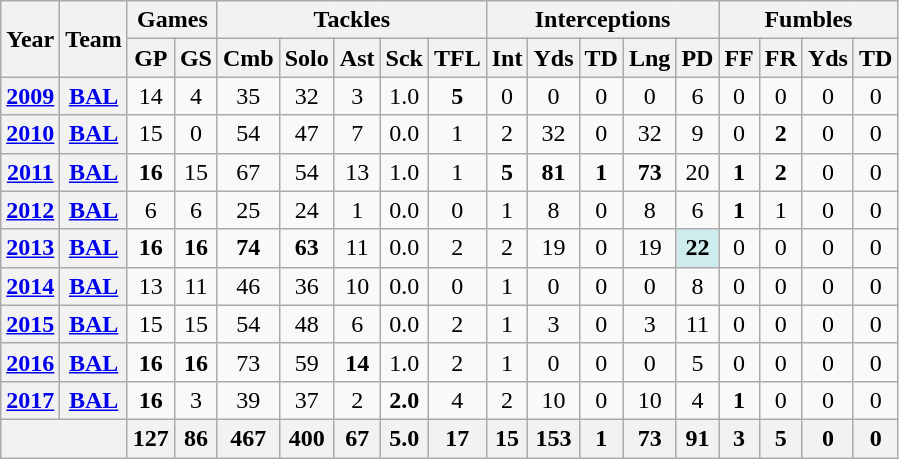<table class="wikitable" style="text-align:center">
<tr>
<th rowspan="2">Year</th>
<th rowspan="2">Team</th>
<th colspan="2">Games</th>
<th colspan="5">Tackles</th>
<th colspan="5">Interceptions</th>
<th colspan="4">Fumbles</th>
</tr>
<tr>
<th>GP</th>
<th>GS</th>
<th>Cmb</th>
<th>Solo</th>
<th>Ast</th>
<th>Sck</th>
<th>TFL</th>
<th>Int</th>
<th>Yds</th>
<th>TD</th>
<th>Lng</th>
<th>PD</th>
<th>FF</th>
<th>FR</th>
<th>Yds</th>
<th>TD</th>
</tr>
<tr>
<th><a href='#'>2009</a></th>
<th><a href='#'>BAL</a></th>
<td>14</td>
<td>4</td>
<td>35</td>
<td>32</td>
<td>3</td>
<td>1.0</td>
<td><strong>5</strong></td>
<td>0</td>
<td>0</td>
<td>0</td>
<td>0</td>
<td>6</td>
<td>0</td>
<td>0</td>
<td>0</td>
<td>0</td>
</tr>
<tr>
<th><a href='#'>2010</a></th>
<th><a href='#'>BAL</a></th>
<td>15</td>
<td>0</td>
<td>54</td>
<td>47</td>
<td>7</td>
<td>0.0</td>
<td>1</td>
<td>2</td>
<td>32</td>
<td>0</td>
<td>32</td>
<td>9</td>
<td>0</td>
<td><strong>2</strong></td>
<td>0</td>
<td>0</td>
</tr>
<tr>
<th><a href='#'>2011</a></th>
<th><a href='#'>BAL</a></th>
<td><strong>16</strong></td>
<td>15</td>
<td>67</td>
<td>54</td>
<td>13</td>
<td>1.0</td>
<td>1</td>
<td><strong>5</strong></td>
<td><strong>81</strong></td>
<td><strong>1</strong></td>
<td><strong>73</strong></td>
<td>20</td>
<td><strong>1</strong></td>
<td><strong>2</strong></td>
<td>0</td>
<td>0</td>
</tr>
<tr>
<th><a href='#'>2012</a></th>
<th><a href='#'>BAL</a></th>
<td>6</td>
<td>6</td>
<td>25</td>
<td>24</td>
<td>1</td>
<td>0.0</td>
<td>0</td>
<td>1</td>
<td>8</td>
<td>0</td>
<td>8</td>
<td>6</td>
<td><strong>1</strong></td>
<td>1</td>
<td>0</td>
<td>0</td>
</tr>
<tr>
<th><a href='#'>2013</a></th>
<th><a href='#'>BAL</a></th>
<td><strong>16</strong></td>
<td><strong>16</strong></td>
<td><strong>74</strong></td>
<td><strong>63</strong></td>
<td>11</td>
<td>0.0</td>
<td>2</td>
<td>2</td>
<td>19</td>
<td>0</td>
<td>19</td>
<td style="background:#cfecec;"><strong>22</strong></td>
<td>0</td>
<td>0</td>
<td>0</td>
<td>0</td>
</tr>
<tr>
<th><a href='#'>2014</a></th>
<th><a href='#'>BAL</a></th>
<td>13</td>
<td>11</td>
<td>46</td>
<td>36</td>
<td>10</td>
<td>0.0</td>
<td>0</td>
<td>1</td>
<td>0</td>
<td>0</td>
<td>0</td>
<td>8</td>
<td>0</td>
<td>0</td>
<td>0</td>
<td>0</td>
</tr>
<tr>
<th><a href='#'>2015</a></th>
<th><a href='#'>BAL</a></th>
<td>15</td>
<td>15</td>
<td>54</td>
<td>48</td>
<td>6</td>
<td>0.0</td>
<td>2</td>
<td>1</td>
<td>3</td>
<td>0</td>
<td>3</td>
<td>11</td>
<td>0</td>
<td>0</td>
<td>0</td>
<td>0</td>
</tr>
<tr>
<th><a href='#'>2016</a></th>
<th><a href='#'>BAL</a></th>
<td><strong>16</strong></td>
<td><strong>16</strong></td>
<td>73</td>
<td>59</td>
<td><strong>14</strong></td>
<td>1.0</td>
<td>2</td>
<td>1</td>
<td>0</td>
<td>0</td>
<td>0</td>
<td>5</td>
<td>0</td>
<td>0</td>
<td>0</td>
<td>0</td>
</tr>
<tr>
<th><a href='#'>2017</a></th>
<th><a href='#'>BAL</a></th>
<td><strong>16</strong></td>
<td>3</td>
<td>39</td>
<td>37</td>
<td>2</td>
<td><strong>2.0</strong></td>
<td>4</td>
<td>2</td>
<td>10</td>
<td>0</td>
<td>10</td>
<td>4</td>
<td><strong>1</strong></td>
<td>0</td>
<td>0</td>
<td>0</td>
</tr>
<tr>
<th colspan="2"></th>
<th>127</th>
<th>86</th>
<th>467</th>
<th>400</th>
<th>67</th>
<th>5.0</th>
<th>17</th>
<th>15</th>
<th>153</th>
<th>1</th>
<th>73</th>
<th>91</th>
<th>3</th>
<th>5</th>
<th>0</th>
<th>0</th>
</tr>
</table>
